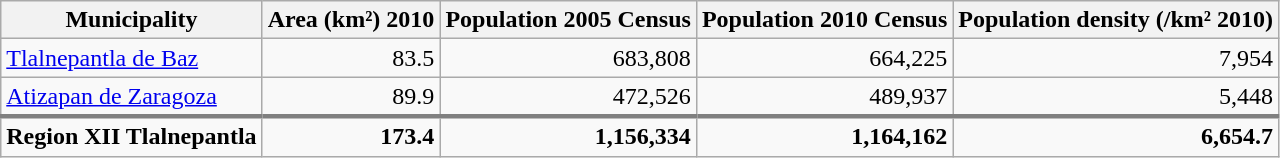<table class="wikitable" style="text-align:right">
<tr>
<th>Municipality</th>
<th>Area (km²) 2010</th>
<th>Population 2005 Census</th>
<th>Population 2010 Census</th>
<th>Population density (/km² 2010)</th>
</tr>
<tr>
<td align=left><a href='#'>Tlalnepantla de Baz</a></td>
<td>83.5</td>
<td>683,808</td>
<td>664,225</td>
<td>7,954</td>
</tr>
<tr>
<td align=left><a href='#'>Atizapan de Zaragoza</a></td>
<td>89.9</td>
<td>472,526</td>
<td>489,937</td>
<td>5,448</td>
</tr>
<tr>
<td align=left style="border-top:3px solid grey;"><strong>Region XII Tlalnepantla</strong></td>
<td style="border-top:3px solid grey;"><strong>173.4</strong></td>
<td style="border-top:3px solid grey;"><strong>1,156,334</strong></td>
<td style="border-top:3px solid grey;"><strong>1,164,162</strong></td>
<td style="border-top:3px solid grey;"><strong>6,654.7</strong></td>
</tr>
</table>
